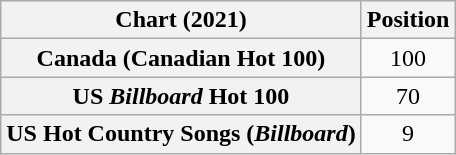<table class="wikitable sortable plainrowheaders" style="text-align:center">
<tr>
<th>Chart (2021)</th>
<th>Position</th>
</tr>
<tr>
<th scope="row">Canada (Canadian Hot 100)</th>
<td>100</td>
</tr>
<tr>
<th scope="row">US <em>Billboard</em> Hot 100</th>
<td>70</td>
</tr>
<tr>
<th scope="row">US Hot Country Songs (<em>Billboard</em>)</th>
<td>9</td>
</tr>
</table>
